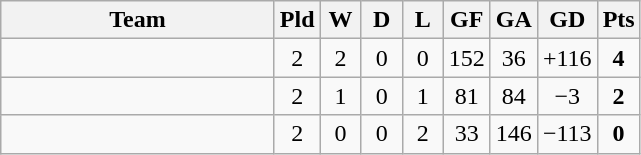<table class="wikitable" style="text-align:center;">
<tr>
<th width=175>Team</th>
<th width=20 abbr="Played">Pld</th>
<th width=20 abbr="Won">W</th>
<th width=20 abbr="Drawn">D</th>
<th width=20 abbr="Lost">L</th>
<th width=20 abbr="Goals for">GF</th>
<th width=20 abbr="Goals against">GA</th>
<th width=20 abbr="Goal difference">GD</th>
<th width=20 abbr="Points">Pts</th>
</tr>
<tr>
<td align=left></td>
<td>2</td>
<td>2</td>
<td>0</td>
<td>0</td>
<td>152</td>
<td>36</td>
<td>+116</td>
<td><strong>4</strong></td>
</tr>
<tr>
<td align=left></td>
<td>2</td>
<td>1</td>
<td>0</td>
<td>1</td>
<td>81</td>
<td>84</td>
<td>−3</td>
<td><strong>2</strong></td>
</tr>
<tr>
<td align=left></td>
<td>2</td>
<td>0</td>
<td>0</td>
<td>2</td>
<td>33</td>
<td>146</td>
<td>−113</td>
<td><strong>0</strong></td>
</tr>
</table>
